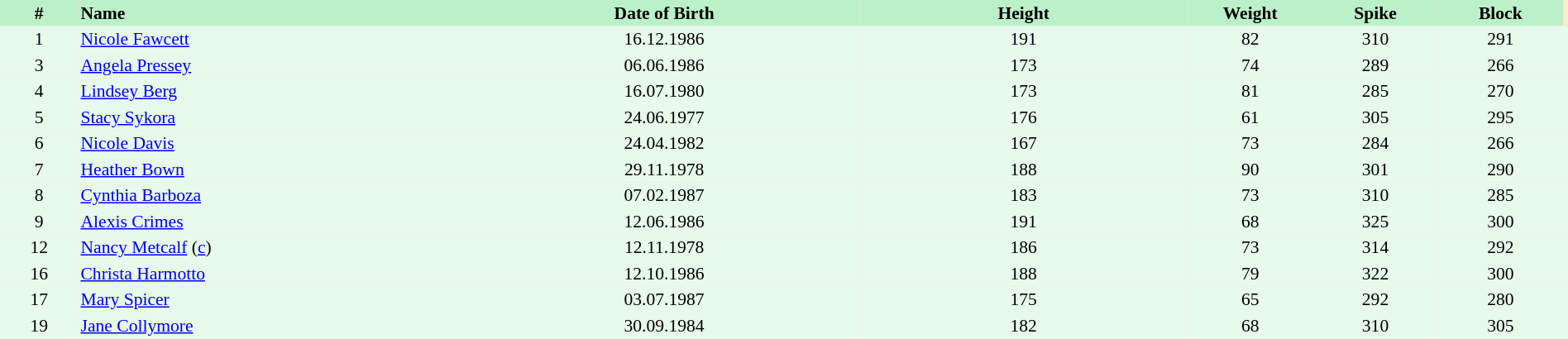<table border=0 cellpadding=2 cellspacing=0  |- bgcolor=#FFECCE style="text-align:center; font-size:90%;" width=100%>
<tr bgcolor=#BBF0C9>
<th width=5%>#</th>
<th width=25% align=left>Name</th>
<th width=25%>Date of Birth</th>
<th width=21%>Height</th>
<th width=8%>Weight</th>
<th width=8%>Spike</th>
<th width=8%>Block</th>
</tr>
<tr bgcolor=#E7FAEC>
<td>1</td>
<td align=left><a href='#'>Nicole Fawcett</a></td>
<td>16.12.1986</td>
<td>191</td>
<td>82</td>
<td>310</td>
<td>291</td>
<td></td>
</tr>
<tr bgcolor=#E7FAEC>
<td>3</td>
<td align=left><a href='#'>Angela Pressey</a></td>
<td>06.06.1986</td>
<td>173</td>
<td>74</td>
<td>289</td>
<td>266</td>
<td></td>
</tr>
<tr bgcolor=#E7FAEC>
<td>4</td>
<td align=left><a href='#'>Lindsey Berg</a></td>
<td>16.07.1980</td>
<td>173</td>
<td>81</td>
<td>285</td>
<td>270</td>
<td></td>
</tr>
<tr bgcolor=#E7FAEC>
<td>5</td>
<td align=left><a href='#'>Stacy Sykora</a></td>
<td>24.06.1977</td>
<td>176</td>
<td>61</td>
<td>305</td>
<td>295</td>
<td></td>
</tr>
<tr bgcolor=#E7FAEC>
<td>6</td>
<td align=left><a href='#'>Nicole Davis</a></td>
<td>24.04.1982</td>
<td>167</td>
<td>73</td>
<td>284</td>
<td>266</td>
<td></td>
</tr>
<tr bgcolor=#E7FAEC>
<td>7</td>
<td align=left><a href='#'>Heather Bown</a></td>
<td>29.11.1978</td>
<td>188</td>
<td>90</td>
<td>301</td>
<td>290</td>
<td></td>
</tr>
<tr bgcolor=#E7FAEC>
<td>8</td>
<td align=left><a href='#'>Cynthia Barboza</a></td>
<td>07.02.1987</td>
<td>183</td>
<td>73</td>
<td>310</td>
<td>285</td>
<td></td>
</tr>
<tr bgcolor=#E7FAEC>
<td>9</td>
<td align=left><a href='#'>Alexis Crimes</a></td>
<td>12.06.1986</td>
<td>191</td>
<td>68</td>
<td>325</td>
<td>300</td>
<td></td>
</tr>
<tr bgcolor=#E7FAEC>
<td>12</td>
<td align=left><a href='#'>Nancy Metcalf</a> (<a href='#'>c</a>)</td>
<td>12.11.1978</td>
<td>186</td>
<td>73</td>
<td>314</td>
<td>292</td>
<td></td>
</tr>
<tr bgcolor=#E7FAEC>
<td>16</td>
<td align=left><a href='#'>Christa Harmotto</a></td>
<td>12.10.1986</td>
<td>188</td>
<td>79</td>
<td>322</td>
<td>300</td>
<td></td>
</tr>
<tr bgcolor=#E7FAEC>
<td>17</td>
<td align=left><a href='#'>Mary Spicer</a></td>
<td>03.07.1987</td>
<td>175</td>
<td>65</td>
<td>292</td>
<td>280</td>
<td></td>
</tr>
<tr bgcolor=#E7FAEC>
<td>19</td>
<td align=left><a href='#'>Jane Collymore</a></td>
<td>30.09.1984</td>
<td>182</td>
<td>68</td>
<td>310</td>
<td>305</td>
<td></td>
</tr>
</table>
